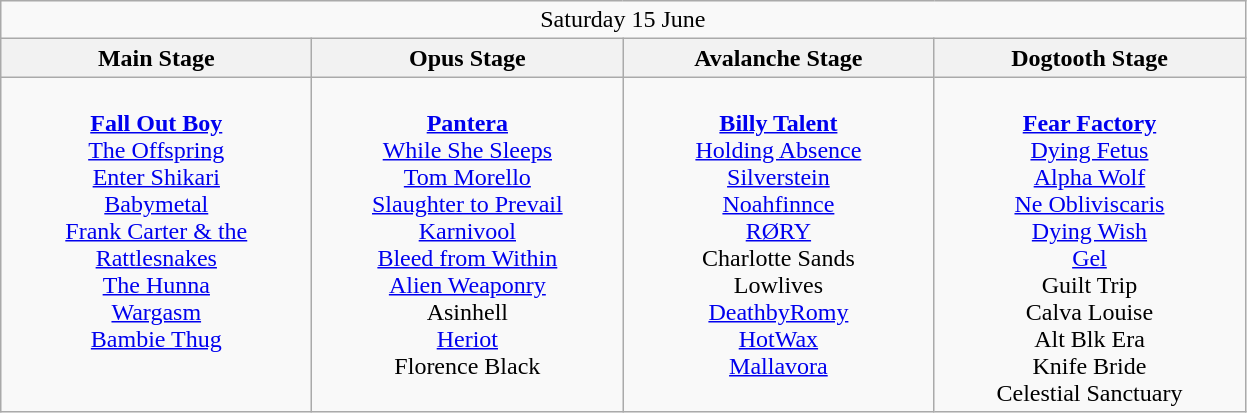<table class="wikitable">
<tr>
<td colspan="4" style="text-align:center;">Saturday 15 June</td>
</tr>
<tr>
<th>Main Stage</th>
<th>Opus Stage</th>
<th>Avalanche Stage</th>
<th>Dogtooth Stage</th>
</tr>
<tr>
<td style="text-align:center; vertical-align:top; width:200px;"><br><strong><a href='#'>Fall Out Boy</a></strong> <br>
<a href='#'>The Offspring</a><br>
<a href='#'>Enter Shikari</a> <br>
<a href='#'>Babymetal</a><br>
<a href='#'>Frank Carter & the Rattlesnakes</a> <br>
<a href='#'>The Hunna</a> <br>
<a href='#'>Wargasm</a><br>
<a href='#'>Bambie Thug</a><br></td>
<td style="text-align:center; vertical-align:top; width:200px;"><br><strong><a href='#'>Pantera</a></strong><br>
<a href='#'>While She Sleeps</a><br>
<a href='#'>Tom Morello</a> <br>
<a href='#'>Slaughter to Prevail</a><br>
<a href='#'>Karnivool</a><br>
<a href='#'>Bleed from Within</a><br>
<a href='#'>Alien Weaponry</a><br>
Asinhell <br>
<a href='#'>Heriot</a><br>
Florence Black <br></td>
<td style="text-align:center; vertical-align:top; width:200px;"><br><strong><a href='#'>Billy Talent</a></strong><br>
<a href='#'>Holding Absence</a><br>
<a href='#'>Silverstein</a><br>
<a href='#'>Noahfinnce</a><br>
<a href='#'>RØRY</a><br>
Charlotte Sands<br>
Lowlives<br>
<a href='#'>DeathbyRomy</a><br>
<a href='#'>HotWax</a><br>
<a href='#'>Mallavora</a> <br></td>
<td style="text-align:center; vertical-align:top; width:200px;"><br><strong><a href='#'>Fear Factory</a></strong><br>
<a href='#'>Dying Fetus</a><br>
<a href='#'>Alpha Wolf</a><br>
<a href='#'>Ne Obliviscaris</a> <br>
<a href='#'>Dying Wish</a><br>
<a href='#'>Gel</a><br>
Guilt Trip <br>
Calva Louise<br>
Alt Blk Era<br>
Knife Bride<br>
Celestial Sanctuary<br></td>
</tr>
</table>
